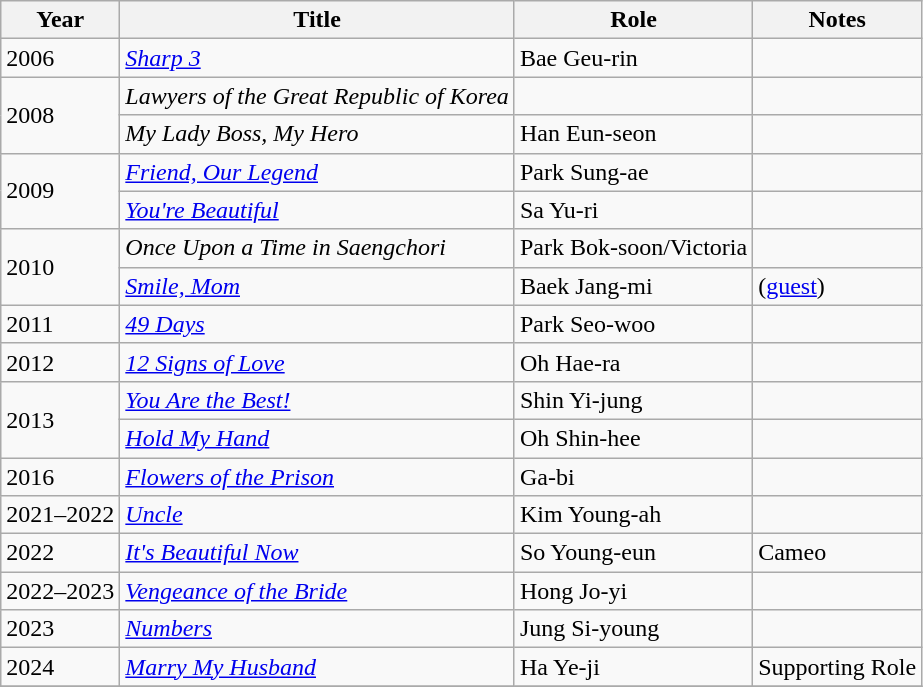<table class="wikitable">
<tr>
<th>Year</th>
<th>Title</th>
<th>Role</th>
<th>Notes</th>
</tr>
<tr>
<td>2006</td>
<td><em><a href='#'>Sharp 3</a></em></td>
<td>Bae Geu-rin</td>
<td></td>
</tr>
<tr>
<td rowspan=2>2008</td>
<td><em>Lawyers of the Great Republic of Korea</em></td>
<td></td>
<td></td>
</tr>
<tr>
<td><em>My Lady Boss, My Hero</em></td>
<td>Han Eun-seon</td>
<td></td>
</tr>
<tr>
<td rowspan=2>2009</td>
<td><em><a href='#'>Friend, Our Legend</a></em></td>
<td>Park Sung-ae</td>
<td></td>
</tr>
<tr>
<td><em><a href='#'>You're Beautiful</a></em></td>
<td>Sa Yu-ri</td>
<td></td>
</tr>
<tr>
<td rowspan=2>2010</td>
<td><em>Once Upon a Time in Saengchori</em></td>
<td>Park Bok-soon/Victoria</td>
<td></td>
</tr>
<tr>
<td><em><a href='#'>Smile, Mom</a></em></td>
<td>Baek Jang-mi</td>
<td>(<a href='#'>guest</a>)</td>
</tr>
<tr>
<td>2011</td>
<td><em><a href='#'>49 Days</a></em></td>
<td>Park Seo-woo</td>
<td></td>
</tr>
<tr>
<td>2012</td>
<td><em><a href='#'>12 Signs of Love</a></em></td>
<td>Oh Hae-ra</td>
<td></td>
</tr>
<tr>
<td rowspan=2>2013</td>
<td><em><a href='#'>You Are the Best!</a></em></td>
<td>Shin Yi-jung</td>
<td></td>
</tr>
<tr>
<td><em><a href='#'>Hold My Hand</a></em></td>
<td>Oh Shin-hee</td>
<td></td>
</tr>
<tr>
<td>2016</td>
<td><em><a href='#'>Flowers of the Prison</a></em></td>
<td>Ga-bi</td>
<td></td>
</tr>
<tr>
<td>2021–2022</td>
<td><em><a href='#'>Uncle</a></em></td>
<td>Kim Young-ah</td>
<td></td>
</tr>
<tr>
<td>2022</td>
<td><em><a href='#'>It's Beautiful Now</a></em></td>
<td>So Young-eun</td>
<td>Cameo</td>
</tr>
<tr>
<td>2022–2023</td>
<td><em><a href='#'>Vengeance of the Bride</a></em></td>
<td>Hong Jo-yi</td>
<td></td>
</tr>
<tr>
<td>2023</td>
<td><em><a href='#'>Numbers</a></em></td>
<td>Jung Si-young</td>
<td></td>
</tr>
<tr>
<td>2024</td>
<td><em><a href='#'>Marry My Husband</a></em></td>
<td>Ha Ye-ji</td>
<td>Supporting Role</td>
</tr>
<tr>
</tr>
</table>
